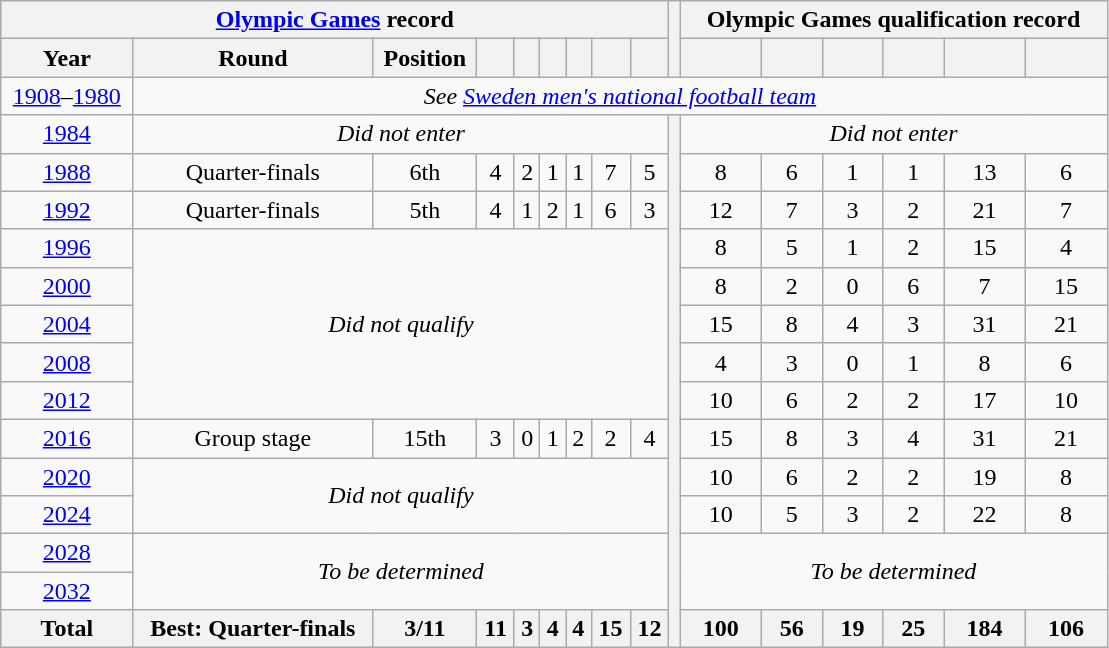<table class="wikitable" style="text-align: center;">
<tr>
<th colspan=9><a href='#'>Olympic Games</a> record</th>
<th style="width:1%;" rowspan="2"></th>
<th colspan=6>Olympic Games qualification record</th>
</tr>
<tr>
<th>Year</th>
<th>Round</th>
<th>Position</th>
<th></th>
<th></th>
<th></th>
<th></th>
<th></th>
<th></th>
<th></th>
<th></th>
<th></th>
<th></th>
<th></th>
<th></th>
</tr>
<tr>
<td><a href='#'>1908</a>–<a href='#'>1980</a></td>
<td colspan=15><em>See <a href='#'>Sweden men's national football team</a></em></td>
</tr>
<tr>
<td> <a href='#'>1984</a></td>
<td colspan=8 rowspan=1><em>Did not enter</em></td>
<th style="width:1%;" rowspan="14"></th>
<td colspan=6 rowspan=1><em>Did not enter</em></td>
</tr>
<tr>
<td> <a href='#'>1988</a></td>
<td>Quarter-finals</td>
<td>6th</td>
<td>4</td>
<td>2</td>
<td>1</td>
<td>1</td>
<td>7</td>
<td>5</td>
<td>8</td>
<td>6</td>
<td>1</td>
<td>1</td>
<td>13</td>
<td>6</td>
</tr>
<tr>
<td> <a href='#'>1992</a></td>
<td>Quarter-finals</td>
<td>5th</td>
<td>4</td>
<td>1</td>
<td>2</td>
<td>1</td>
<td>6</td>
<td>3</td>
<td>12</td>
<td>7</td>
<td>3</td>
<td>2</td>
<td>21</td>
<td>7</td>
</tr>
<tr>
<td> <a href='#'>1996</a></td>
<td colspan=8 rowspan=5><em>Did not qualify</em></td>
<td>8</td>
<td>5</td>
<td>1</td>
<td>2</td>
<td>15</td>
<td>4</td>
</tr>
<tr>
<td> <a href='#'>2000</a></td>
<td>8</td>
<td>2</td>
<td>0</td>
<td>6</td>
<td>7</td>
<td>15</td>
</tr>
<tr>
<td> <a href='#'>2004</a></td>
<td>15</td>
<td>8</td>
<td>4</td>
<td>3</td>
<td>31</td>
<td>21</td>
</tr>
<tr>
<td> <a href='#'>2008</a></td>
<td>4</td>
<td>3</td>
<td>0</td>
<td>1</td>
<td>8</td>
<td>6</td>
</tr>
<tr>
<td> <a href='#'>2012</a></td>
<td>10</td>
<td>6</td>
<td>2</td>
<td>2</td>
<td>17</td>
<td>10</td>
</tr>
<tr>
<td> <a href='#'>2016</a></td>
<td>Group stage</td>
<td>15th</td>
<td>3</td>
<td>0</td>
<td>1</td>
<td>2</td>
<td>2</td>
<td>4</td>
<td>15</td>
<td>8</td>
<td>3</td>
<td>4</td>
<td>31</td>
<td>21</td>
</tr>
<tr>
<td> <a href='#'>2020</a></td>
<td rowspan=2 colspan=8><em>Did not qualify</em></td>
<td>10</td>
<td>6</td>
<td>2</td>
<td>2</td>
<td>19</td>
<td>8</td>
</tr>
<tr>
<td> <a href='#'>2024</a></td>
<td>10</td>
<td>5</td>
<td>3</td>
<td>2</td>
<td>22</td>
<td>8</td>
</tr>
<tr>
<td> <a href='#'>2028</a></td>
<td colspan=8 rowspan=2><em>To be determined</em></td>
<td colspan=6 rowspan=2><em>To be determined</em></td>
</tr>
<tr>
<td> <a href='#'>2032</a></td>
</tr>
<tr>
<th>Total</th>
<th>Best: Quarter-finals</th>
<th>3/11</th>
<th>11</th>
<th>3</th>
<th>4</th>
<th>4</th>
<th>15</th>
<th>12</th>
<th>100</th>
<th>56</th>
<th>19</th>
<th>25</th>
<th>184</th>
<th>106</th>
</tr>
</table>
